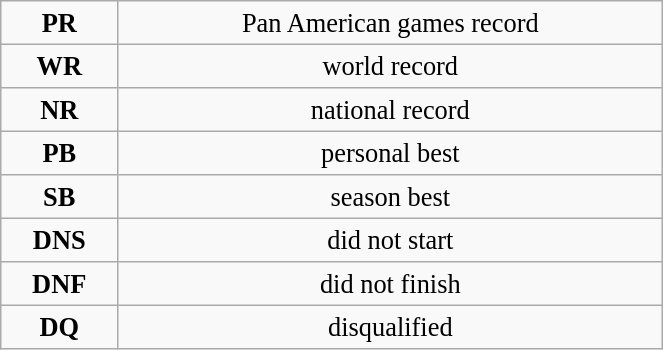<table class="wikitable" style=" text-align:center; font-size:110%;" width="35%">
<tr>
<td><strong>PR</strong></td>
<td>Pan American games record</td>
</tr>
<tr>
<td><strong>WR</strong></td>
<td>world record</td>
</tr>
<tr>
<td><strong>NR</strong></td>
<td>national record</td>
</tr>
<tr>
<td><strong>PB</strong></td>
<td>personal best</td>
</tr>
<tr>
<td><strong>SB</strong></td>
<td>season best</td>
</tr>
<tr>
<td><strong>DNS</strong></td>
<td>did not start</td>
</tr>
<tr>
<td><strong>DNF</strong></td>
<td>did not finish</td>
</tr>
<tr>
<td><strong>DQ</strong></td>
<td>disqualified</td>
</tr>
</table>
